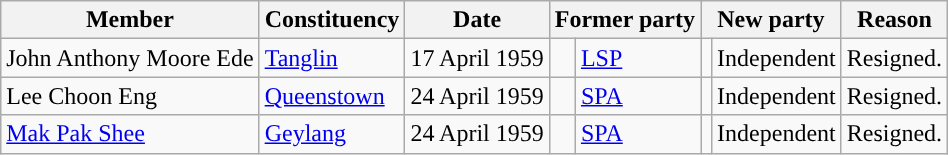<table class="wikitable" border="1">
<tr>
<th>Member</th>
<th>Constituency</th>
<th>Date</th>
<th colspan="2">Former party</th>
<th colspan="2">New party</th>
<th>Reason</th>
</tr>
<tr>
<td>John Anthony Moore Ede</td>
<td><a href='#'>Tanglin</a></td>
<td>17 April 1959</td>
<td></td>
<td><a href='#'>LSP</a></td>
<td></td>
<td>Independent</td>
<td>Resigned.</td>
</tr>
<tr>
<td>Lee Choon Eng</td>
<td><a href='#'>Queenstown</a></td>
<td>24 April 1959</td>
<td></td>
<td><a href='#'>SPA</a></td>
<td></td>
<td>Independent</td>
<td>Resigned.</td>
</tr>
<tr>
<td><a href='#'>Mak Pak Shee</a></td>
<td><a href='#'>Geylang</a></td>
<td>24 April 1959</td>
<td></td>
<td><a href='#'>SPA</a></td>
<td></td>
<td>Independent</td>
<td>Resigned.</td>
</tr>
</table>
